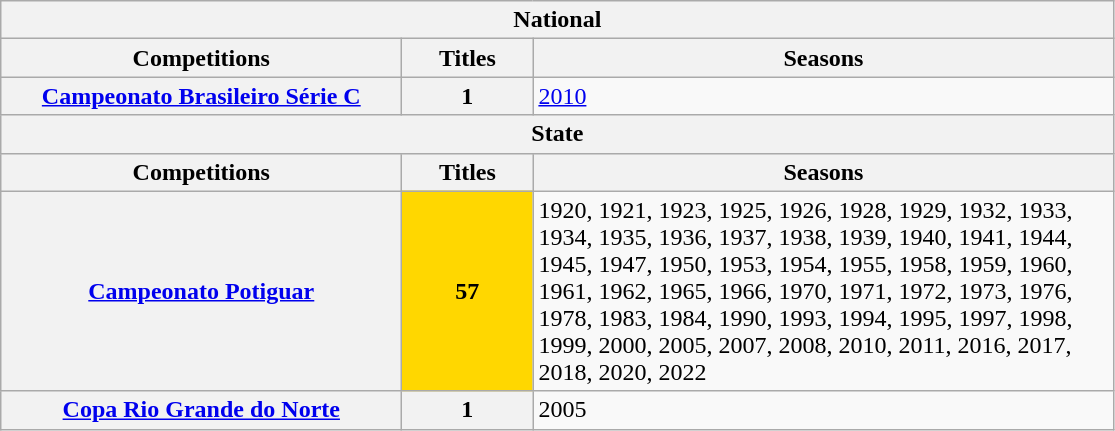<table class="wikitable">
<tr>
<th colspan="3">National</th>
</tr>
<tr>
<th style="width:260px">Competitions</th>
<th style="width:80px">Titles</th>
<th style="width:380px">Seasons</th>
</tr>
<tr>
<th style="text-align:center"><a href='#'>Campeonato Brasileiro Série C</a></th>
<th style="text-align:center"><strong>1</strong></th>
<td align="left"><a href='#'>2010</a></td>
</tr>
<tr>
<th colspan="3">State</th>
</tr>
<tr>
<th>Competitions</th>
<th>Titles</th>
<th>Seasons</th>
</tr>
<tr>
<th style="text-align:center"><a href='#'>Campeonato Potiguar</a></th>
<td bgcolor="gold" style="text-align:center"><strong>57</strong></td>
<td align="left">1920, 1921, 1923, 1925, 1926, 1928, 1929, 1932, 1933, 1934, 1935, 1936, 1937, 1938, 1939, 1940, 1941, 1944, 1945, 1947, 1950, 1953, 1954, 1955, 1958, 1959, 1960, 1961, 1962, 1965, 1966, 1970, 1971, 1972, 1973, 1976, 1978, 1983, 1984, 1990, 1993, 1994, 1995, 1997, 1998, 1999, 2000, 2005, 2007, 2008, 2010, 2011, 2016, 2017, 2018, 2020, 2022</td>
</tr>
<tr>
<th><a href='#'>Copa Rio Grande do Norte</a></th>
<th style="text-align:center"><strong>1</strong></th>
<td align="left">2005</td>
</tr>
</table>
